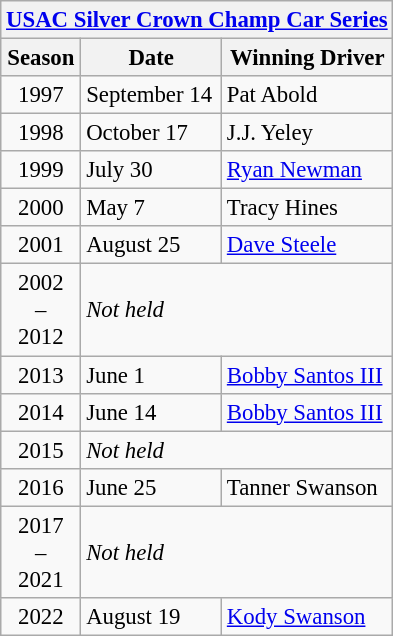<table class="wikitable" style="font-size: 95%;">
<tr>
<th colspan="3"><a href='#'>USAC Silver Crown Champ Car Series</a></th>
</tr>
<tr>
<th>Season</th>
<th>Date</th>
<th>Winning Driver</th>
</tr>
<tr>
<td align=center>1997</td>
<td>September 14</td>
<td> Pat Abold</td>
</tr>
<tr>
<td align=center>1998</td>
<td>October 17</td>
<td> J.J. Yeley</td>
</tr>
<tr>
<td align=center>1999</td>
<td>July 30</td>
<td> <a href='#'>Ryan Newman</a></td>
</tr>
<tr>
<td align=center>2000</td>
<td>May 7</td>
<td> Tracy Hines</td>
</tr>
<tr>
<td align=center>2001</td>
<td>August 25</td>
<td> <a href='#'>Dave Steele</a></td>
</tr>
<tr>
<td align=center>2002<br>–<br>2012</td>
<td colspan=2><em>Not held</em></td>
</tr>
<tr>
<td align=center>2013</td>
<td>June 1</td>
<td> <a href='#'>Bobby Santos III</a></td>
</tr>
<tr>
<td align=center>2014</td>
<td>June 14</td>
<td> <a href='#'>Bobby Santos III</a></td>
</tr>
<tr>
<td align=center>2015</td>
<td colspan=2><em>Not held</em></td>
</tr>
<tr>
<td align=center>2016</td>
<td>June 25</td>
<td> Tanner Swanson</td>
</tr>
<tr>
<td align=center>2017<br>–<br>2021</td>
<td colspan=2><em>Not held</em></td>
</tr>
<tr>
<td align=center>2022</td>
<td>August 19</td>
<td> <a href='#'>Kody Swanson</a></td>
</tr>
</table>
